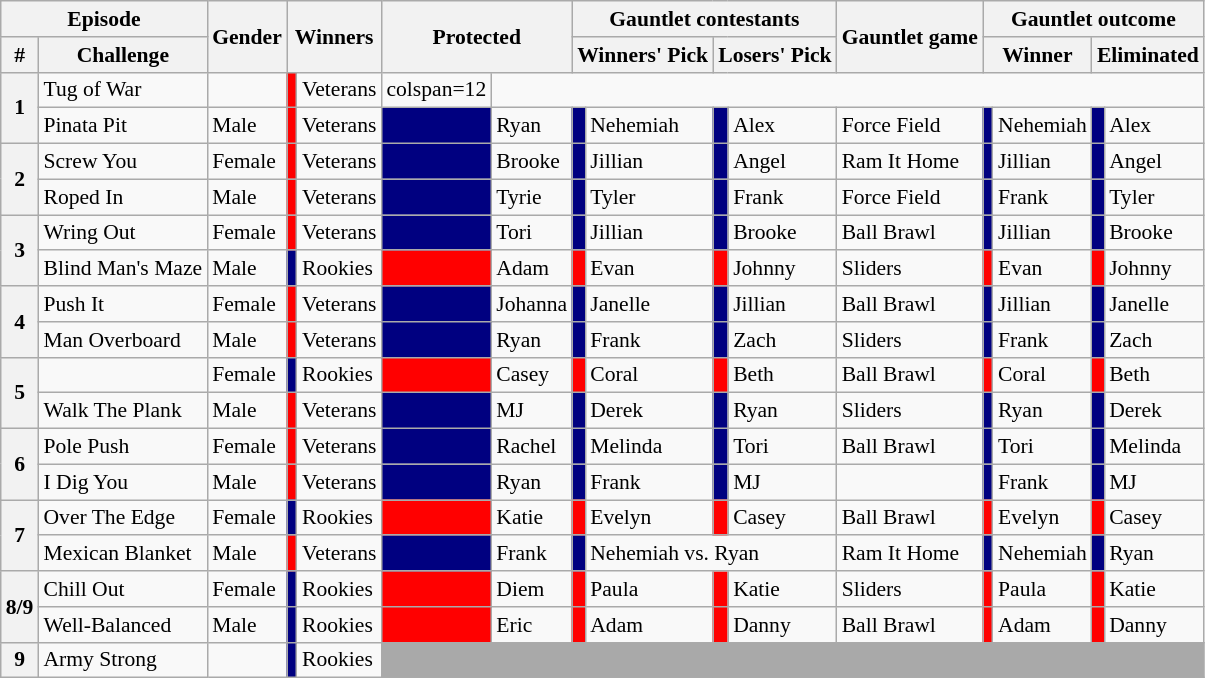<table class="wikitable" style="font-size:90%; white-space:nowrap">
<tr>
<th colspan=2>Episode</th>
<th rowspan=2 width="1px">Gender</th>
<th colspan=2 rowspan=2>Winners</th>
<th rowspan=2 colspan=2>Protected</th>
<th colspan=4>Gauntlet contestants</th>
<th rowspan=2>Gauntlet game</th>
<th colspan=4>Gauntlet outcome</th>
</tr>
<tr>
<th width="15px">#</th>
<th>Challenge</th>
<th colspan=2>Winners' Pick</th>
<th colspan=2>Losers' Pick</th>
<th colspan=2>Winner</th>
<th colspan=2>Eliminated</th>
</tr>
<tr>
<th rowspan=2>1</th>
<td>Tug of War</td>
<td></td>
<td style="background:red"></td>
<td>Veterans</td>
<td>colspan=12</td>
</tr>
<tr>
<td>Pinata Pit</td>
<td>Male</td>
<td style="background:red"></td>
<td>Veterans</td>
<td style="background:navy"></td>
<td>Ryan</td>
<td style="background:navy"></td>
<td>Nehemiah</td>
<td style="background:navy"></td>
<td>Alex</td>
<td>Force Field</td>
<td style="background:navy"></td>
<td>Nehemiah</td>
<td style="background:navy"></td>
<td>Alex</td>
</tr>
<tr>
<th rowspan=2>2</th>
<td>Screw You</td>
<td>Female</td>
<td style="background:red"></td>
<td>Veterans</td>
<td style="background:navy"></td>
<td>Brooke</td>
<td style="background:navy"></td>
<td>Jillian</td>
<td style="background:navy"></td>
<td>Angel</td>
<td>Ram It Home</td>
<td style="background:navy"></td>
<td>Jillian</td>
<td style="background:navy"></td>
<td>Angel</td>
</tr>
<tr>
<td>Roped In</td>
<td>Male</td>
<td style="background:red"></td>
<td>Veterans</td>
<td style="background:navy"></td>
<td>Tyrie</td>
<td style="background:navy"></td>
<td>Tyler</td>
<td style="background:navy"></td>
<td>Frank</td>
<td>Force Field</td>
<td style="background:navy"></td>
<td>Frank</td>
<td style="background:navy"></td>
<td>Tyler</td>
</tr>
<tr>
<th rowspan=2>3</th>
<td>Wring Out</td>
<td>Female</td>
<td style="background:red"></td>
<td>Veterans</td>
<td style="background:navy"></td>
<td>Tori</td>
<td style="background:navy"></td>
<td>Jillian</td>
<td style="background:navy"></td>
<td>Brooke</td>
<td>Ball Brawl</td>
<td style="background:navy"></td>
<td>Jillian</td>
<td style="background:navy"></td>
<td>Brooke</td>
</tr>
<tr>
<td nowrap>Blind Man's Maze</td>
<td>Male</td>
<td style="background:navy"></td>
<td>Rookies</td>
<td style="background:red"></td>
<td>Adam</td>
<td style="background:red"></td>
<td>Evan</td>
<td style="background:red"></td>
<td>Johnny</td>
<td>Sliders</td>
<td style="background:red"></td>
<td>Evan</td>
<td style="background:red"></td>
<td>Johnny</td>
</tr>
<tr>
<th rowspan=2>4</th>
<td>Push It</td>
<td>Female</td>
<td style="background:red"></td>
<td>Veterans</td>
<td style="background:navy"></td>
<td>Johanna</td>
<td style="background:navy"></td>
<td>Janelle</td>
<td style="background:navy"></td>
<td>Jillian</td>
<td>Ball Brawl</td>
<td style="background:navy"></td>
<td>Jillian</td>
<td style="background:navy"></td>
<td>Janelle</td>
</tr>
<tr>
<td>Man Overboard</td>
<td>Male</td>
<td style="background:red"></td>
<td>Veterans</td>
<td style="background:navy"></td>
<td>Ryan</td>
<td style="background:navy"></td>
<td>Frank</td>
<td style="background:navy"></td>
<td>Zach</td>
<td>Sliders</td>
<td style="background:navy"></td>
<td>Frank</td>
<td style="background:navy"></td>
<td>Zach</td>
</tr>
<tr>
<th rowspan=2>5</th>
<td></td>
<td>Female</td>
<td style="background:navy"></td>
<td>Rookies</td>
<td style="background:red"></td>
<td>Casey</td>
<td style="background:red"></td>
<td>Coral</td>
<td style="background:red"></td>
<td>Beth</td>
<td>Ball Brawl</td>
<td style="background:red"></td>
<td>Coral</td>
<td style="background:red"></td>
<td>Beth</td>
</tr>
<tr>
<td>Walk The Plank</td>
<td>Male</td>
<td style="background:red"></td>
<td>Veterans</td>
<td style="background:navy"></td>
<td>MJ</td>
<td style="background:navy"></td>
<td>Derek</td>
<td style="background:navy"></td>
<td>Ryan</td>
<td>Sliders</td>
<td style="background:navy"></td>
<td>Ryan</td>
<td style="background:navy"></td>
<td>Derek</td>
</tr>
<tr>
<th rowspan=2>6</th>
<td>Pole Push</td>
<td>Female</td>
<td style="background:red"></td>
<td>Veterans</td>
<td style="background:navy"></td>
<td>Rachel</td>
<td style="background:navy"></td>
<td>Melinda</td>
<td style="background:navy"></td>
<td>Tori</td>
<td>Ball Brawl</td>
<td style="background:navy"></td>
<td>Tori</td>
<td style="background:navy"></td>
<td>Melinda</td>
</tr>
<tr>
<td>I Dig You</td>
<td>Male</td>
<td style="background:red"></td>
<td>Veterans</td>
<td style="background:navy"></td>
<td>Ryan</td>
<td style="background:navy"></td>
<td>Frank</td>
<td style="background:navy"></td>
<td>MJ</td>
<td></td>
<td style="background:navy"></td>
<td>Frank</td>
<td style="background:navy"></td>
<td>MJ</td>
</tr>
<tr>
<th rowspan=2>7</th>
<td>Over The Edge</td>
<td>Female</td>
<td style="background:navy"></td>
<td>Rookies</td>
<td style="background:red"></td>
<td>Katie</td>
<td style="background:red"></td>
<td>Evelyn</td>
<td style="background:red"></td>
<td>Casey</td>
<td>Ball Brawl</td>
<td style="background:red"></td>
<td>Evelyn</td>
<td style="background:red"></td>
<td>Casey</td>
</tr>
<tr>
<td>Mexican Blanket</td>
<td>Male</td>
<td style="background:red"></td>
<td>Veterans</td>
<td style="background:navy"></td>
<td>Frank</td>
<td style="background:navy"></td>
<td colspan=3>Nehemiah vs. Ryan</td>
<td>Ram It Home</td>
<td style="background:navy"></td>
<td>Nehemiah</td>
<td style="background:navy"></td>
<td>Ryan</td>
</tr>
<tr>
<th rowspan=2>8/9</th>
<td>Chill Out</td>
<td>Female</td>
<td style="background:navy"></td>
<td>Rookies</td>
<td style="background:red"></td>
<td>Diem</td>
<td style="background:red"></td>
<td>Paula</td>
<td style="background:red"></td>
<td>Katie</td>
<td>Sliders</td>
<td style="background:red"></td>
<td>Paula</td>
<td style="background:red"></td>
<td>Katie</td>
</tr>
<tr>
<td>Well-Balanced</td>
<td>Male</td>
<td style="background:navy"></td>
<td>Rookies</td>
<td style="background:red"></td>
<td>Eric</td>
<td style="background:red"></td>
<td>Adam</td>
<td style="background:red"></td>
<td>Danny</td>
<td>Ball Brawl</td>
<td style="background:red"></td>
<td>Adam</td>
<td style="background:red"></td>
<td>Danny</td>
</tr>
<tr>
<th>9</th>
<td>Army Strong</td>
<td></td>
<td style="background:navy"></td>
<td>Rookies</td>
<td colspan=11 bgcolor="darkgray"></td>
</tr>
</table>
